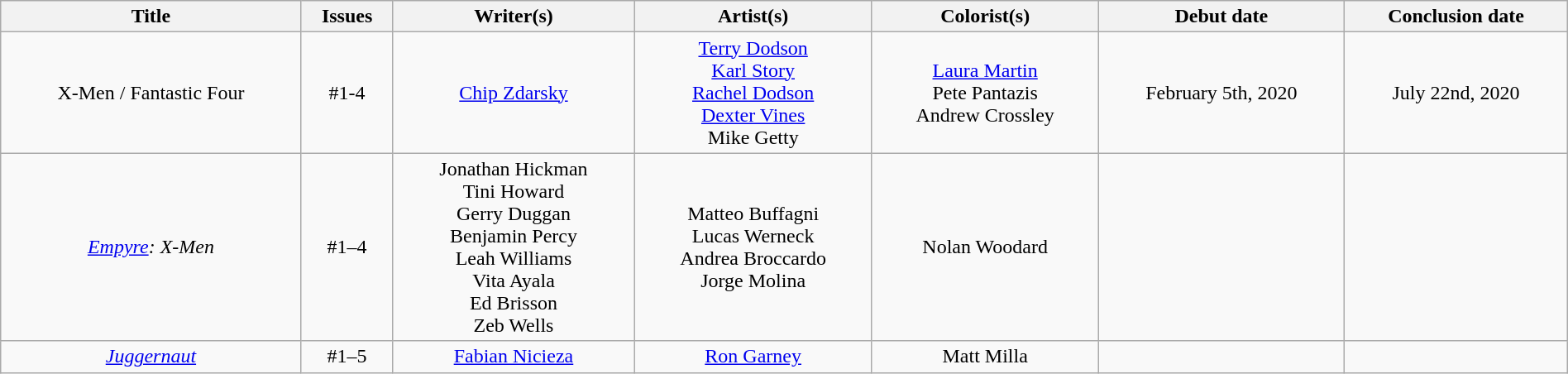<table class="wikitable" style="text-align:center; width:100%">
<tr>
<th scope="col">Title</th>
<th scope="col">Issues</th>
<th scope="col">Writer(s)</th>
<th scope="col">Artist(s)</th>
<th scope="col">Colorist(s)</th>
<th scope="col">Debut date</th>
<th scope="col">Conclusion date</th>
</tr>
<tr>
<td>X-Men / Fantastic Four</td>
<td>#1-4</td>
<td><a href='#'>Chip Zdarsky</a></td>
<td><a href='#'>Terry Dodson</a><br><a href='#'>Karl Story</a><br><a href='#'>Rachel Dodson</a><br><a href='#'>Dexter Vines</a><br>Mike Getty</td>
<td><a href='#'>Laura Martin</a><br>Pete Pantazis<br>Andrew Crossley</td>
<td>February 5th, 2020</td>
<td>July 22nd, 2020</td>
</tr>
<tr>
<td><em><a href='#'>Empyre</a>: X-Men</em></td>
<td>#1–4</td>
<td>Jonathan Hickman<br>Tini Howard<br>Gerry Duggan<br>Benjamin Percy<br>Leah Williams<br>Vita Ayala<br>Ed Brisson<br>Zeb Wells</td>
<td>Matteo Buffagni<br>Lucas Werneck<br>Andrea Broccardo<br>Jorge Molina</td>
<td>Nolan Woodard</td>
<td></td>
<td></td>
</tr>
<tr>
<td><em><a href='#'>Juggernaut</a></em></td>
<td>#1–5</td>
<td><a href='#'>Fabian Nicieza</a></td>
<td><a href='#'>Ron Garney</a></td>
<td>Matt Milla</td>
<td></td>
<td></td>
</tr>
</table>
